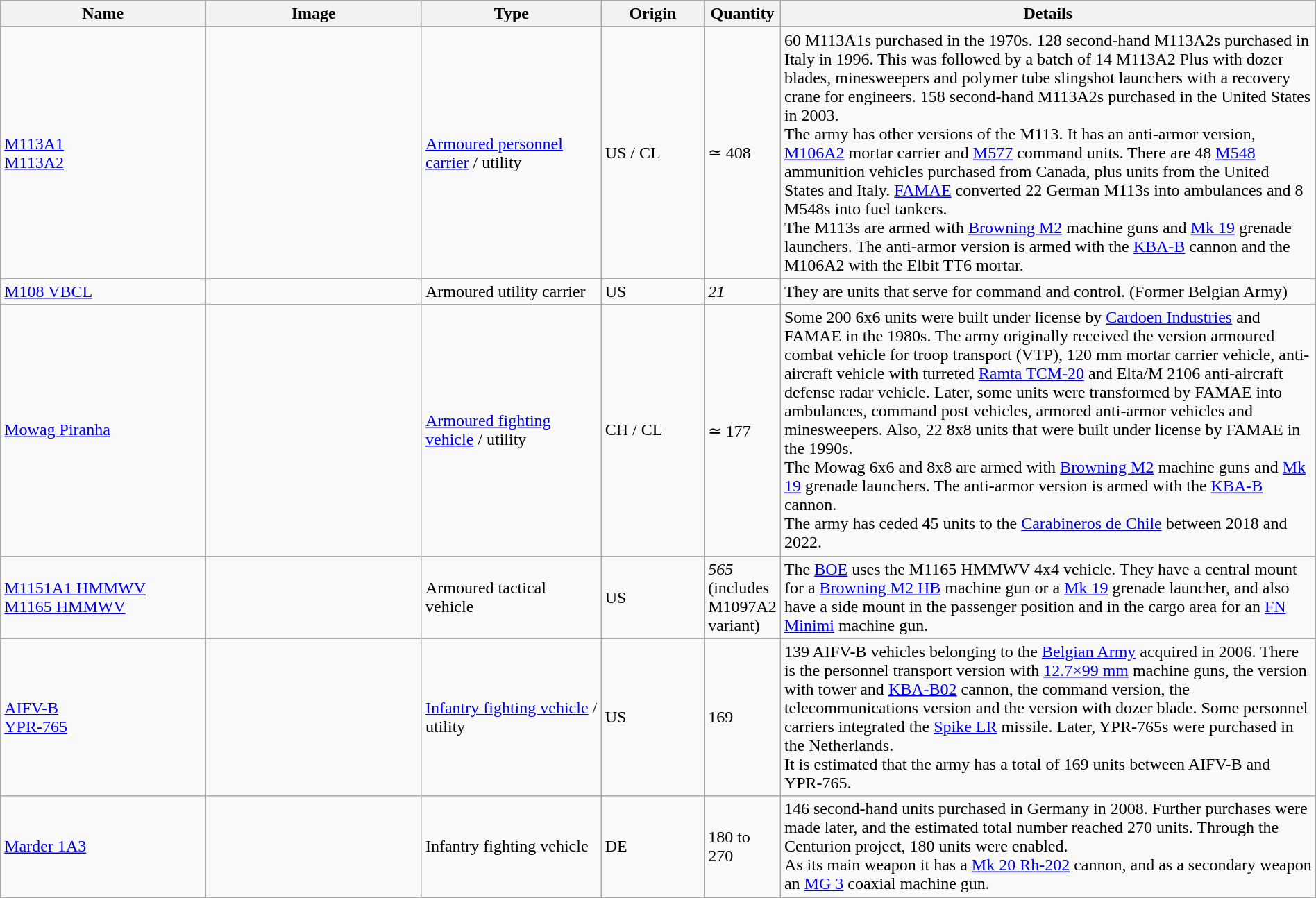<table class="wikitable" border="0" style="width:100%">
<tr>
<th style="text-align: center; width:16%;">Name</th>
<th style="text-align: center; width:17%;">Image</th>
<th style="text-align: center; width:14%;">Type</th>
<th style="text-align: center; width:8%;">Origin</th>
<th><strong>Quantity</strong></th>
<th style="text-align: center; width:42%;">Details</th>
</tr>
<tr>
<td><a href='#'>M113A1</a><br><a href='#'>M113A2</a></td>
<td></td>
<td><a href='#'>Armoured personnel carrier</a> / utility</td>
<td> US /  CL</td>
<td>≃ 408</td>
<td>60 M113A1s purchased in the 1970s. 128 second-hand M113A2s purchased in Italy in 1996. This was followed by a batch of 14 M113A2 Plus with dozer blades, minesweepers and polymer tube slingshot launchers with a recovery crane for engineers. 158 second-hand M113A2s purchased in the United States in 2003.<br>The army has other versions of the M113. It has an anti-armor version, <a href='#'>M106A2</a> mortar carrier and <a href='#'>M577</a> command units. There are 48 <a href='#'>M548</a> ammunition vehicles purchased from Canada, plus units from the United States and Italy. <a href='#'>FAMAE</a> converted 22 German M113s into ambulances and 8 M548s into fuel tankers.<br>The M113s are armed with <a href='#'>Browning M2</a> machine guns and <a href='#'>Mk 19</a> grenade launchers. The anti-armor version is armed with the <a href='#'>KBA-B</a> cannon and the M106A2 with the Elbit TT6 mortar.</td>
</tr>
<tr>
<td><a href='#'>M108 VBCL</a></td>
<td></td>
<td>Armoured utility carrier</td>
<td> US</td>
<td><em>21</em></td>
<td>They are units that serve for command and control. (Former Belgian Army)</td>
</tr>
<tr>
<td><a href='#'>Mowag Piranha</a></td>
<td></td>
<td><a href='#'>Armoured fighting vehicle</a> / utility</td>
<td> CH /  CL</td>
<td>≃ 177</td>
<td>Some 200 6x6 units were built under license by <a href='#'>Cardoen Industries</a> and FAMAE in the 1980s. The army originally received the version armoured combat vehicle for troop transport (VTP), 120 mm mortar carrier vehicle, anti-aircraft vehicle with turreted <a href='#'>Ramta TCM-20</a> and Elta/M 2106 anti-aircraft defense radar vehicle. Later, some units were transformed by FAMAE into ambulances, command post vehicles, armored anti-armor vehicles and minesweepers. Also, 22 8x8 units that were built under license by FAMAE in the 1990s.<br>The Mowag 6x6 and 8x8 are armed with <a href='#'>Browning M2</a> machine guns and <a href='#'>Mk 19</a> grenade launchers. The anti-armor version is armed with the <a href='#'>KBA-B</a> cannon.<br>The army has ceded 45 units to the <a href='#'>Carabineros de Chile</a> between 2018 and 2022.</td>
</tr>
<tr>
<td><a href='#'>M1151A1 HMMWV</a><br><a href='#'>M1165 HMMWV</a></td>
<td></td>
<td>Armoured tactical vehicle</td>
<td> US</td>
<td><em>565</em><br>(includes M1097A2  variant)</td>
<td>The <a href='#'>BOE</a> uses the M1165 HMMWV 4x4 vehicle. They have a central mount for a <a href='#'>Browning M2 HB</a> machine gun or a <a href='#'>Mk 19</a> grenade launcher, and also have a side mount in the passenger position and in the cargo area for an <a href='#'>FN Minimi</a> machine gun.</td>
</tr>
<tr>
<td><a href='#'>AIFV-B</a><br><a href='#'>YPR-765</a></td>
<td></td>
<td><a href='#'>Infantry fighting vehicle</a> / utility</td>
<td> US</td>
<td>169</td>
<td>139 AIFV-B vehicles belonging to the <a href='#'>Belgian Army</a> acquired in 2006. There is the personnel transport version with <a href='#'>12.7×99 mm</a> machine guns, the version with tower and <a href='#'>KBA-B02</a> cannon, the command version, the telecommunications version and the version with dozer blade. Some personnel carriers integrated the <a href='#'>Spike LR</a> missile. Later, YPR-765s were purchased in the Netherlands.<br>It is estimated that the army has a total of 169 units between AIFV-B and YPR-765.</td>
</tr>
<tr>
<td><a href='#'>Marder 1A3</a></td>
<td></td>
<td>Infantry fighting vehicle</td>
<td> DE</td>
<td>180 to 270</td>
<td>146 second-hand units purchased in Germany in 2008. Further purchases were made later, and the estimated total number reached 270 units. Through the Centurion project, 180 units were enabled.<br>As its main weapon it has a <a href='#'>Mk 20 Rh-202</a> cannon, and as a secondary weapon an <a href='#'>MG 3</a> coaxial machine gun.</td>
</tr>
<tr>
</tr>
</table>
